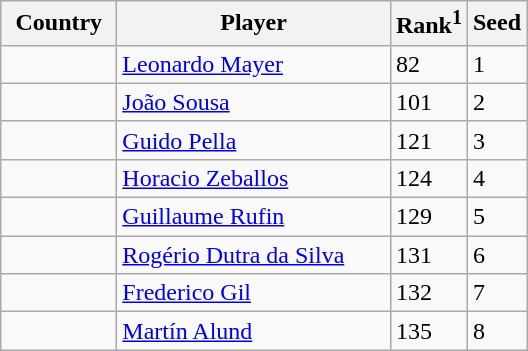<table class="sortable wikitable">
<tr>
<th width="70">Country</th>
<th width="175">Player</th>
<th>Rank<sup>1</sup></th>
<th>Seed</th>
</tr>
<tr>
<td></td>
<td><a href='#'>Leonardo Mayer</a></td>
<td>82</td>
<td>1</td>
</tr>
<tr>
<td></td>
<td><a href='#'>João Sousa</a></td>
<td>101</td>
<td>2</td>
</tr>
<tr>
<td></td>
<td><a href='#'>Guido Pella</a></td>
<td>121</td>
<td>3</td>
</tr>
<tr>
<td></td>
<td><a href='#'>Horacio Zeballos</a></td>
<td>124</td>
<td>4</td>
</tr>
<tr>
<td></td>
<td><a href='#'>Guillaume Rufin</a></td>
<td>129</td>
<td>5</td>
</tr>
<tr>
<td></td>
<td><a href='#'>Rogério Dutra da Silva</a></td>
<td>131</td>
<td>6</td>
</tr>
<tr>
<td></td>
<td><a href='#'>Frederico Gil</a></td>
<td>132</td>
<td>7</td>
</tr>
<tr>
<td></td>
<td><a href='#'>Martín Alund</a></td>
<td>135</td>
<td>8</td>
</tr>
</table>
